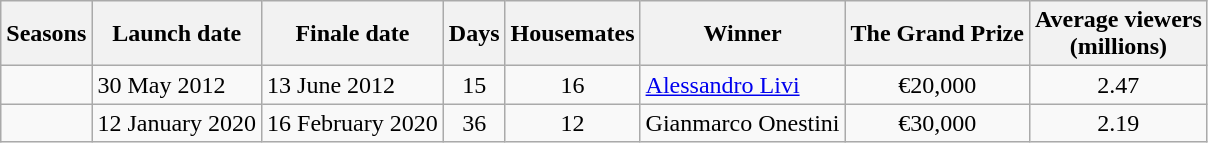<table class="wikitable" text-align:left; line-height:20px;">
<tr>
<th>Seasons</th>
<th>Launch date</th>
<th>Finale date</th>
<th>Days</th>
<th>Housemates</th>
<th>Winner</th>
<th>The Grand Prize</th>
<th>Average viewers<br>(millions)</th>
</tr>
<tr>
<td></td>
<td>30 May 2012</td>
<td>13 June 2012</td>
<td align=center>15</td>
<td align=center>16</td>
<td><a href='#'>Alessandro Livi</a></td>
<td align=center>€20,000</td>
<td align=center>2.47</td>
</tr>
<tr>
<td></td>
<td>12 January 2020</td>
<td>16 February 2020</td>
<td align=center>36</td>
<td align=center>12</td>
<td>Gianmarco Onestini</td>
<td align=center>€30,000</td>
<td align=center>2.19</td>
</tr>
</table>
